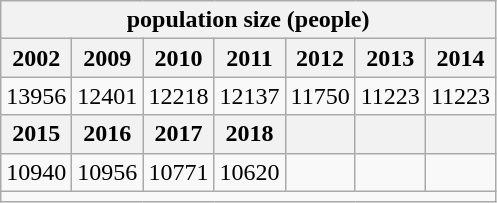<table class="wikitable">
<tr>
<th colspan="7">population size (people)</th>
</tr>
<tr>
<th>2002</th>
<th>2009</th>
<th>2010</th>
<th>2011</th>
<th>2012</th>
<th>2013</th>
<th>2014</th>
</tr>
<tr>
<td>13956</td>
<td>12401</td>
<td>12218</td>
<td>12137</td>
<td>11750</td>
<td>11223</td>
<td>11223</td>
</tr>
<tr>
<th>2015</th>
<th>2016</th>
<th>2017</th>
<th>2018</th>
<th></th>
<th></th>
<th></th>
</tr>
<tr>
<td>10940</td>
<td>10956</td>
<td>10771</td>
<td>10620</td>
<td></td>
<td></td>
<td></td>
</tr>
<tr>
<td colspan="7"></td>
</tr>
</table>
